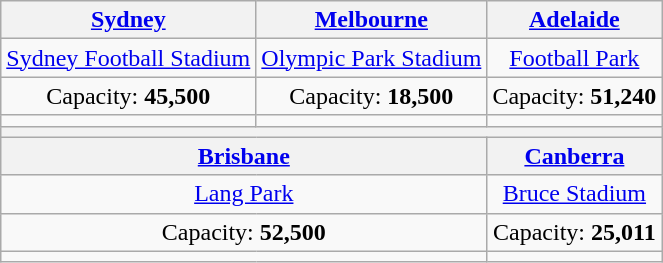<table class="wikitable" style="text-align:center">
<tr>
<th><a href='#'>Sydney</a></th>
<th><a href='#'>Melbourne</a></th>
<th><a href='#'>Adelaide</a></th>
</tr>
<tr>
<td><a href='#'>Sydney Football Stadium</a></td>
<td><a href='#'>Olympic Park Stadium</a></td>
<td><a href='#'>Football Park</a></td>
</tr>
<tr>
<td>Capacity: <strong>45,500</strong></td>
<td>Capacity: <strong>18,500</strong></td>
<td>Capacity: <strong>51,240</strong></td>
</tr>
<tr>
<td></td>
<td></td>
<td></td>
</tr>
<tr>
<th colspan="3"></th>
</tr>
<tr>
<th colspan="2"><a href='#'>Brisbane</a></th>
<th><a href='#'>Canberra</a></th>
</tr>
<tr>
<td colspan="2"><a href='#'>Lang Park</a></td>
<td><a href='#'>Bruce Stadium</a></td>
</tr>
<tr>
<td colspan="2">Capacity: <strong>52,500</strong></td>
<td>Capacity: <strong>25,011</strong></td>
</tr>
<tr>
<td colspan="2"></td>
<td></td>
</tr>
</table>
